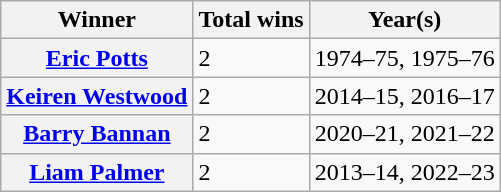<table class="wikitable plainrowheaders">
<tr>
<th scope="col">Winner</th>
<th scope="col">Total wins</th>
<th scope="col">Year(s)</th>
</tr>
<tr>
<th scope="row"> <a href='#'>Eric Potts</a></th>
<td>2</td>
<td>1974–75, 1975–76</td>
</tr>
<tr>
<th scope="row"> <a href='#'>Keiren Westwood</a></th>
<td>2</td>
<td>2014–15, 2016–17</td>
</tr>
<tr>
<th scope="row"> <a href='#'>Barry Bannan</a></th>
<td>2</td>
<td>2020–21, 2021–22</td>
</tr>
<tr>
<th scope="row"> <a href='#'>Liam Palmer</a></th>
<td>2</td>
<td>2013–14, 2022–23</td>
</tr>
</table>
